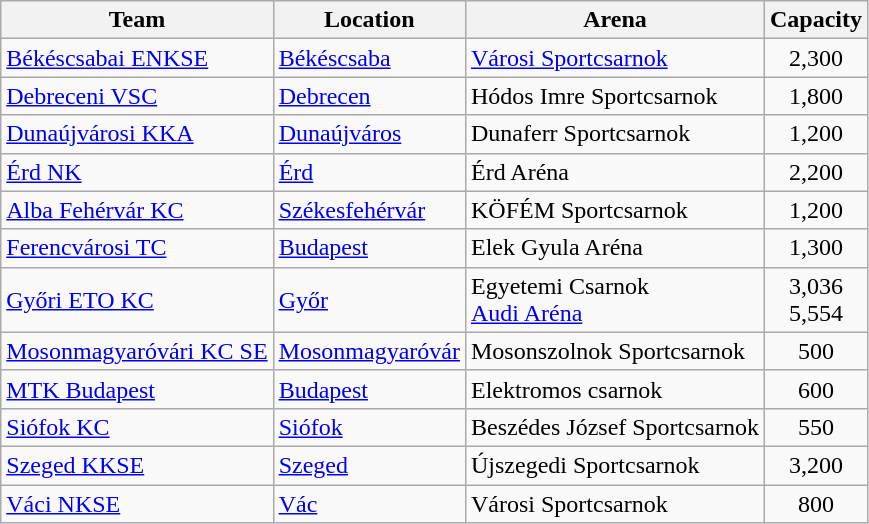<table class="wikitable sortable" style="text-align: left;">
<tr>
<th>Team</th>
<th>Location</th>
<th>Arena</th>
<th>Capacity</th>
</tr>
<tr>
<td><a href='#'>Békéscsabai ENKSE</a></td>
<td><a href='#'>Békéscsaba</a></td>
<td><a href='#'>Városi Sportcsarnok</a></td>
<td align="center">2,300</td>
</tr>
<tr>
<td><a href='#'>Debreceni VSC</a></td>
<td><a href='#'>Debrecen</a></td>
<td>Hódos Imre Sportcsarnok</td>
<td align="center">1,800</td>
</tr>
<tr>
<td><a href='#'>Dunaújvárosi KKA</a></td>
<td><a href='#'>Dunaújváros</a></td>
<td>Dunaferr Sportcsarnok</td>
<td align="center">1,200</td>
</tr>
<tr>
<td><a href='#'>Érd NK</a></td>
<td><a href='#'>Érd</a></td>
<td>Érd Aréna</td>
<td align="center">2,200</td>
</tr>
<tr>
<td><a href='#'>Alba Fehérvár KC</a></td>
<td><a href='#'>Székesfehérvár</a></td>
<td>KÖFÉM Sportcsarnok</td>
<td align="center">1,200</td>
</tr>
<tr>
<td><a href='#'>Ferencvárosi TC</a></td>
<td><a href='#'>Budapest</a></td>
<td>Elek Gyula Aréna</td>
<td align="center">1,300</td>
</tr>
<tr>
<td><a href='#'>Győri ETO KC</a></td>
<td><a href='#'>Győr</a></td>
<td>Egyetemi Csarnok<br><a href='#'>Audi Aréna</a></td>
<td align="center">3,036 <br> 5,554</td>
</tr>
<tr>
<td><a href='#'>Mosonmagyaróvári KC SE</a></td>
<td><a href='#'>Mosonmagyaróvár</a></td>
<td>Mosonszolnok Sportcsarnok</td>
<td align="center">500</td>
</tr>
<tr>
<td><a href='#'>MTK Budapest</a></td>
<td><a href='#'>Budapest</a></td>
<td>Elektromos csarnok</td>
<td align="center">600</td>
</tr>
<tr>
<td><a href='#'>Siófok KC</a></td>
<td><a href='#'>Siófok</a></td>
<td>Beszédes József Sportcsarnok</td>
<td align="center">550</td>
</tr>
<tr>
<td><a href='#'>Szeged KKSE</a></td>
<td><a href='#'>Szeged</a></td>
<td>Újszegedi Sportcsarnok</td>
<td align="center">3,200</td>
</tr>
<tr>
<td><a href='#'>Váci NKSE</a></td>
<td><a href='#'>Vác</a></td>
<td>Városi Sportcsarnok</td>
<td align="center">800</td>
</tr>
</table>
